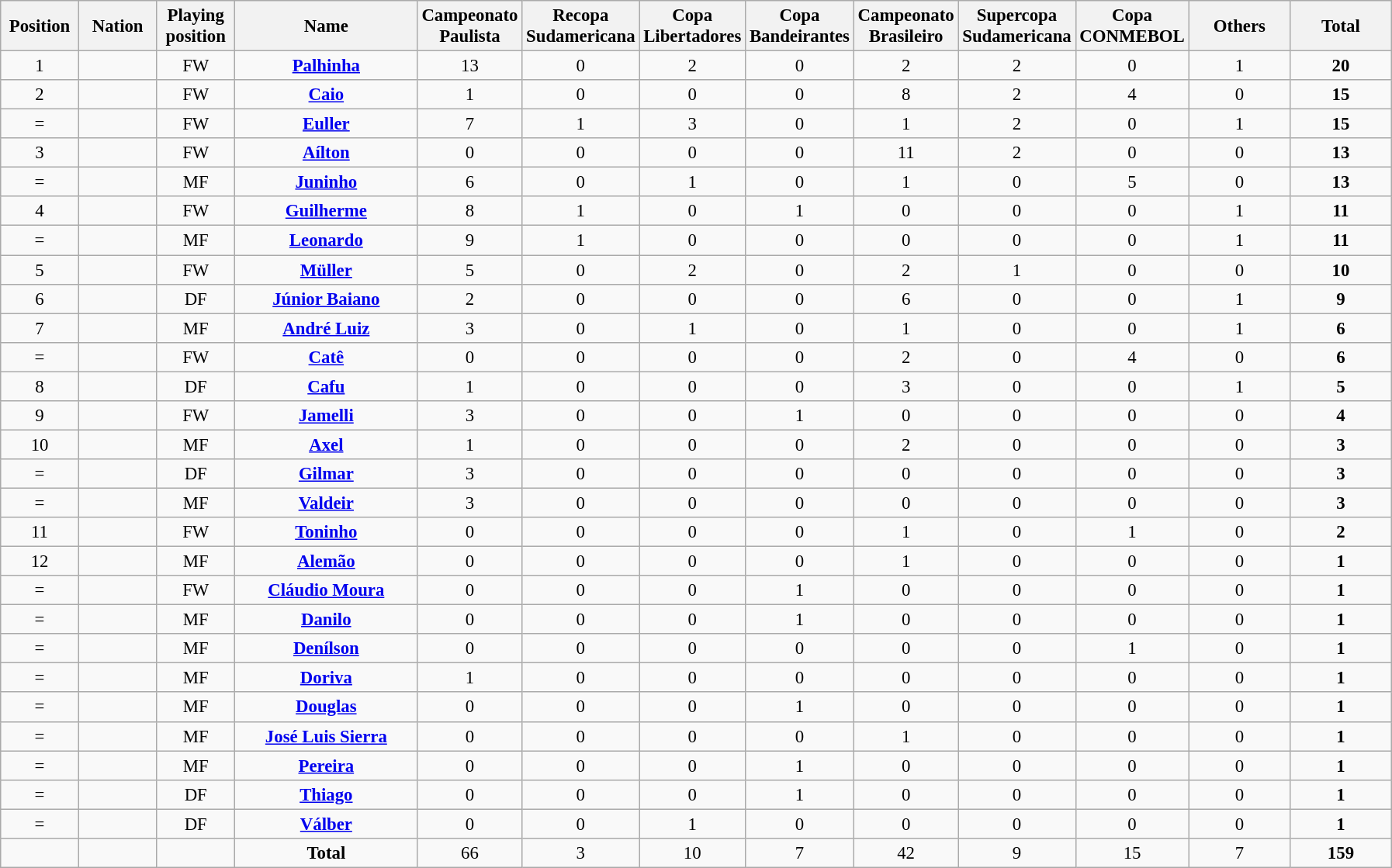<table class="wikitable" style="font-size: 95%; text-align: center;">
<tr>
<th width=60>Position</th>
<th width=60>Nation</th>
<th width=60>Playing position</th>
<th width=150>Name</th>
<th width=80>Campeonato Paulista</th>
<th width=80>Recopa Sudamericana</th>
<th width=80>Copa Libertadores</th>
<th width=80>Copa Bandeirantes</th>
<th width=80>Campeonato Brasileiro</th>
<th width=80>Supercopa Sudamericana</th>
<th width=80>Copa CONMEBOL</th>
<th width=80>Others</th>
<th width=80>Total</th>
</tr>
<tr>
<td>1</td>
<td></td>
<td>FW</td>
<td><strong><a href='#'>Palhinha</a></strong></td>
<td>13</td>
<td>0</td>
<td>2</td>
<td>0</td>
<td>2</td>
<td>2</td>
<td>0</td>
<td>1</td>
<td><strong>20</strong></td>
</tr>
<tr>
<td>2</td>
<td></td>
<td>FW</td>
<td><strong><a href='#'>Caio</a></strong></td>
<td>1</td>
<td>0</td>
<td>0</td>
<td>0</td>
<td>8</td>
<td>2</td>
<td>4</td>
<td>0</td>
<td><strong>15</strong></td>
</tr>
<tr>
<td>=</td>
<td></td>
<td>FW</td>
<td><strong><a href='#'>Euller</a></strong></td>
<td>7</td>
<td>1</td>
<td>3</td>
<td>0</td>
<td>1</td>
<td>2</td>
<td>0</td>
<td>1</td>
<td><strong>15</strong></td>
</tr>
<tr>
<td>3</td>
<td></td>
<td>FW</td>
<td><strong><a href='#'>Aílton</a></strong></td>
<td>0</td>
<td>0</td>
<td>0</td>
<td>0</td>
<td>11</td>
<td>2</td>
<td>0</td>
<td>0</td>
<td><strong>13</strong></td>
</tr>
<tr>
<td>=</td>
<td></td>
<td>MF</td>
<td><strong><a href='#'>Juninho</a></strong></td>
<td>6</td>
<td>0</td>
<td>1</td>
<td>0</td>
<td>1</td>
<td>0</td>
<td>5</td>
<td>0</td>
<td><strong>13</strong></td>
</tr>
<tr>
<td>4</td>
<td></td>
<td>FW</td>
<td><strong><a href='#'>Guilherme</a></strong></td>
<td>8</td>
<td>1</td>
<td>0</td>
<td>1</td>
<td>0</td>
<td>0</td>
<td>0</td>
<td>1</td>
<td><strong>11</strong></td>
</tr>
<tr>
<td>=</td>
<td></td>
<td>MF</td>
<td><strong><a href='#'>Leonardo</a></strong></td>
<td>9</td>
<td>1</td>
<td>0</td>
<td>0</td>
<td>0</td>
<td>0</td>
<td>0</td>
<td>1</td>
<td><strong>11</strong></td>
</tr>
<tr>
<td>5</td>
<td></td>
<td>FW</td>
<td><strong><a href='#'>Müller</a></strong></td>
<td>5</td>
<td>0</td>
<td>2</td>
<td>0</td>
<td>2</td>
<td>1</td>
<td>0</td>
<td>0</td>
<td><strong>10</strong></td>
</tr>
<tr>
<td>6</td>
<td></td>
<td>DF</td>
<td><strong><a href='#'>Júnior Baiano</a></strong></td>
<td>2</td>
<td>0</td>
<td>0</td>
<td>0</td>
<td>6</td>
<td>0</td>
<td>0</td>
<td>1</td>
<td><strong>9</strong></td>
</tr>
<tr>
<td>7</td>
<td></td>
<td>MF</td>
<td><strong><a href='#'>André Luiz</a></strong></td>
<td>3</td>
<td>0</td>
<td>1</td>
<td>0</td>
<td>1</td>
<td>0</td>
<td>0</td>
<td>1</td>
<td><strong>6</strong></td>
</tr>
<tr>
<td>=</td>
<td></td>
<td>FW</td>
<td><strong><a href='#'>Catê</a></strong></td>
<td>0</td>
<td>0</td>
<td>0</td>
<td>0</td>
<td>2</td>
<td>0</td>
<td>4</td>
<td>0</td>
<td><strong>6</strong></td>
</tr>
<tr>
<td>8</td>
<td></td>
<td>DF</td>
<td><strong><a href='#'>Cafu</a></strong></td>
<td>1</td>
<td>0</td>
<td>0</td>
<td>0</td>
<td>3</td>
<td>0</td>
<td>0</td>
<td>1</td>
<td><strong>5</strong></td>
</tr>
<tr>
<td>9</td>
<td></td>
<td>FW</td>
<td><strong><a href='#'>Jamelli</a></strong></td>
<td>3</td>
<td>0</td>
<td>0</td>
<td>1</td>
<td>0</td>
<td>0</td>
<td>0</td>
<td>0</td>
<td><strong>4</strong></td>
</tr>
<tr>
<td>10</td>
<td></td>
<td>MF</td>
<td><strong><a href='#'>Axel</a></strong></td>
<td>1</td>
<td>0</td>
<td>0</td>
<td>0</td>
<td>2</td>
<td>0</td>
<td>0</td>
<td>0</td>
<td><strong>3</strong></td>
</tr>
<tr>
<td>=</td>
<td></td>
<td>DF</td>
<td><strong><a href='#'>Gilmar</a></strong></td>
<td>3</td>
<td>0</td>
<td>0</td>
<td>0</td>
<td>0</td>
<td>0</td>
<td>0</td>
<td>0</td>
<td><strong>3</strong></td>
</tr>
<tr>
<td>=</td>
<td></td>
<td>MF</td>
<td><strong><a href='#'>Valdeir</a></strong></td>
<td>3</td>
<td>0</td>
<td>0</td>
<td>0</td>
<td>0</td>
<td>0</td>
<td>0</td>
<td>0</td>
<td><strong>3</strong></td>
</tr>
<tr>
<td>11</td>
<td></td>
<td>FW</td>
<td><strong><a href='#'>Toninho</a></strong></td>
<td>0</td>
<td>0</td>
<td>0</td>
<td>0</td>
<td>1</td>
<td>0</td>
<td>1</td>
<td>0</td>
<td><strong>2</strong></td>
</tr>
<tr>
<td>12</td>
<td></td>
<td>MF</td>
<td><strong><a href='#'>Alemão</a></strong></td>
<td>0</td>
<td>0</td>
<td>0</td>
<td>0</td>
<td>1</td>
<td>0</td>
<td>0</td>
<td>0</td>
<td><strong>1</strong></td>
</tr>
<tr>
<td>=</td>
<td></td>
<td>FW</td>
<td><strong><a href='#'>Cláudio Moura</a></strong></td>
<td>0</td>
<td>0</td>
<td>0</td>
<td>1</td>
<td>0</td>
<td>0</td>
<td>0</td>
<td>0</td>
<td><strong>1</strong></td>
</tr>
<tr>
<td>=</td>
<td></td>
<td>MF</td>
<td><strong><a href='#'>Danilo</a></strong></td>
<td>0</td>
<td>0</td>
<td>0</td>
<td>1</td>
<td>0</td>
<td>0</td>
<td>0</td>
<td>0</td>
<td><strong>1</strong></td>
</tr>
<tr>
<td>=</td>
<td></td>
<td>MF</td>
<td><strong><a href='#'>Denílson</a></strong></td>
<td>0</td>
<td>0</td>
<td>0</td>
<td>0</td>
<td>0</td>
<td>0</td>
<td>1</td>
<td>0</td>
<td><strong>1</strong></td>
</tr>
<tr>
<td>=</td>
<td></td>
<td>MF</td>
<td><strong><a href='#'>Doriva</a></strong></td>
<td>1</td>
<td>0</td>
<td>0</td>
<td>0</td>
<td>0</td>
<td>0</td>
<td>0</td>
<td>0</td>
<td><strong>1</strong></td>
</tr>
<tr>
<td>=</td>
<td></td>
<td>MF</td>
<td><strong><a href='#'>Douglas</a></strong></td>
<td>0</td>
<td>0</td>
<td>0</td>
<td>1</td>
<td>0</td>
<td>0</td>
<td>0</td>
<td>0</td>
<td><strong>1</strong></td>
</tr>
<tr>
<td>=</td>
<td></td>
<td>MF</td>
<td><strong><a href='#'>José Luis Sierra</a></strong></td>
<td>0</td>
<td>0</td>
<td>0</td>
<td>0</td>
<td>1</td>
<td>0</td>
<td>0</td>
<td>0</td>
<td><strong>1</strong></td>
</tr>
<tr>
<td>=</td>
<td></td>
<td>MF</td>
<td><strong><a href='#'>Pereira</a></strong></td>
<td>0</td>
<td>0</td>
<td>0</td>
<td>1</td>
<td>0</td>
<td>0</td>
<td>0</td>
<td>0</td>
<td><strong>1</strong></td>
</tr>
<tr>
<td>=</td>
<td></td>
<td>DF</td>
<td><strong><a href='#'>Thiago</a></strong></td>
<td>0</td>
<td>0</td>
<td>0</td>
<td>1</td>
<td>0</td>
<td>0</td>
<td>0</td>
<td>0</td>
<td><strong>1</strong></td>
</tr>
<tr>
<td>=</td>
<td></td>
<td>DF</td>
<td><strong><a href='#'>Válber</a></strong></td>
<td>0</td>
<td>0</td>
<td>1</td>
<td>0</td>
<td>0</td>
<td>0</td>
<td>0</td>
<td>0</td>
<td><strong>1</strong></td>
</tr>
<tr>
<td></td>
<td></td>
<td></td>
<td><strong>Total</strong></td>
<td>66</td>
<td>3</td>
<td>10</td>
<td>7</td>
<td>42</td>
<td>9</td>
<td>15</td>
<td>7</td>
<td><strong>159</strong></td>
</tr>
</table>
